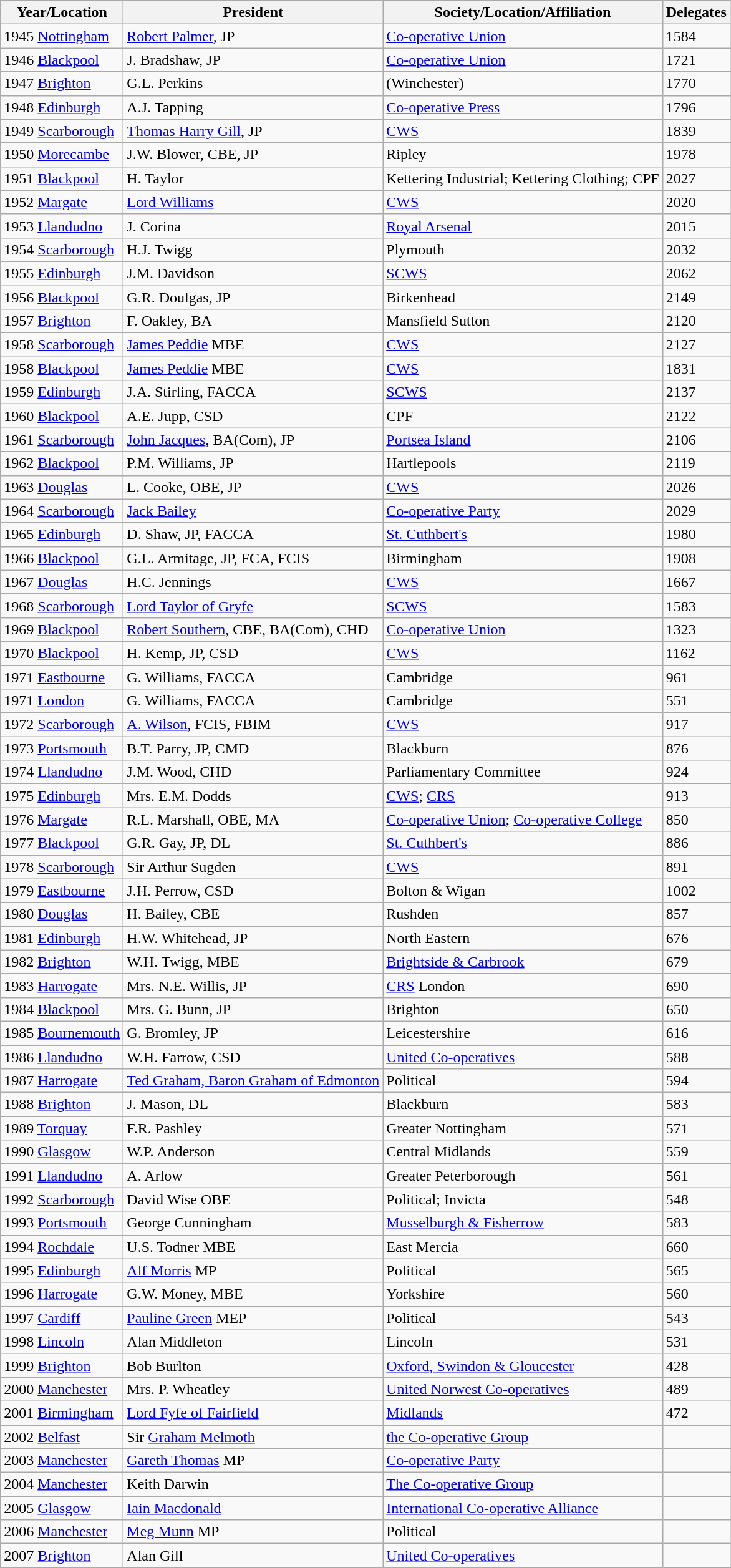<table class=wikitable>
<tr>
<th>Year/Location</th>
<th>President</th>
<th>Society/Location/Affiliation</th>
<th>Delegates</th>
</tr>
<tr>
<td>1945 <a href='#'>Nottingham</a></td>
<td><a href='#'>Robert Palmer</a>, JP</td>
<td><a href='#'>Co-operative Union</a></td>
<td>1584</td>
</tr>
<tr>
<td>1946 <a href='#'>Blackpool</a></td>
<td>J. Bradshaw, JP</td>
<td><a href='#'>Co-operative Union</a></td>
<td>1721</td>
</tr>
<tr>
<td>1947 <a href='#'>Brighton</a></td>
<td>G.L. Perkins</td>
<td>(Winchester)</td>
<td>1770</td>
</tr>
<tr>
<td>1948 <a href='#'>Edinburgh</a></td>
<td>A.J. Tapping</td>
<td><a href='#'>Co-operative Press</a></td>
<td>1796</td>
</tr>
<tr>
<td>1949 <a href='#'>Scarborough</a></td>
<td><a href='#'>Thomas Harry Gill</a>, JP</td>
<td><a href='#'>CWS</a></td>
<td>1839</td>
</tr>
<tr>
<td>1950 <a href='#'>Morecambe</a></td>
<td>J.W. Blower, CBE, JP</td>
<td>Ripley</td>
<td>1978</td>
</tr>
<tr>
<td>1951 <a href='#'>Blackpool</a></td>
<td>H. Taylor</td>
<td>Kettering Industrial; Kettering Clothing; CPF</td>
<td>2027</td>
</tr>
<tr>
<td>1952 <a href='#'>Margate</a></td>
<td><a href='#'>Lord Williams</a></td>
<td><a href='#'>CWS</a></td>
<td>2020</td>
</tr>
<tr>
<td>1953 <a href='#'>Llandudno</a></td>
<td>J. Corina</td>
<td><a href='#'>Royal Arsenal</a></td>
<td>2015</td>
</tr>
<tr>
<td>1954 <a href='#'>Scarborough</a></td>
<td>H.J. Twigg</td>
<td>Plymouth</td>
<td>2032</td>
</tr>
<tr>
<td>1955 <a href='#'>Edinburgh</a></td>
<td>J.M. Davidson</td>
<td><a href='#'>SCWS</a></td>
<td>2062</td>
</tr>
<tr>
<td>1956 <a href='#'>Blackpool</a></td>
<td>G.R. Doulgas, JP</td>
<td>Birkenhead</td>
<td>2149</td>
</tr>
<tr>
<td>1957 <a href='#'>Brighton</a></td>
<td>F. Oakley, BA</td>
<td>Mansfield Sutton</td>
<td>2120</td>
</tr>
<tr>
<td>1958 <a href='#'>Scarborough</a></td>
<td><a href='#'>James Peddie</a> MBE</td>
<td><a href='#'>CWS</a></td>
<td>2127</td>
</tr>
<tr>
<td>1958 <a href='#'>Blackpool</a></td>
<td><a href='#'>James Peddie</a> MBE</td>
<td><a href='#'>CWS</a></td>
<td>1831</td>
</tr>
<tr>
<td>1959 <a href='#'>Edinburgh</a></td>
<td>J.A. Stirling, FACCA</td>
<td><a href='#'>SCWS</a></td>
<td>2137</td>
</tr>
<tr>
<td>1960 <a href='#'>Blackpool</a></td>
<td>A.E. Jupp, CSD</td>
<td>CPF</td>
<td>2122</td>
</tr>
<tr>
<td>1961 <a href='#'>Scarborough</a></td>
<td><a href='#'>John Jacques</a>, BA(Com), JP</td>
<td><a href='#'>Portsea Island</a></td>
<td>2106</td>
</tr>
<tr>
<td>1962 <a href='#'>Blackpool</a></td>
<td>P.M. Williams, JP</td>
<td>Hartlepools</td>
<td>2119</td>
</tr>
<tr>
<td>1963 <a href='#'>Douglas</a></td>
<td>L. Cooke, OBE, JP</td>
<td><a href='#'>CWS</a></td>
<td>2026</td>
</tr>
<tr>
<td>1964 <a href='#'>Scarborough</a></td>
<td><a href='#'>Jack Bailey</a></td>
<td><a href='#'>Co-operative Party</a></td>
<td>2029</td>
</tr>
<tr>
<td>1965 <a href='#'>Edinburgh</a></td>
<td>D. Shaw, JP, FACCA</td>
<td><a href='#'>St. Cuthbert's</a></td>
<td>1980</td>
</tr>
<tr>
<td>1966 <a href='#'>Blackpool</a></td>
<td>G.L. Armitage, JP, FCA, FCIS</td>
<td>Birmingham</td>
<td>1908</td>
</tr>
<tr>
<td>1967 <a href='#'>Douglas</a></td>
<td>H.C. Jennings</td>
<td><a href='#'>CWS</a></td>
<td>1667</td>
</tr>
<tr>
<td>1968 <a href='#'>Scarborough</a></td>
<td><a href='#'>Lord Taylor of Gryfe</a></td>
<td><a href='#'>SCWS</a></td>
<td>1583</td>
</tr>
<tr>
<td>1969 <a href='#'>Blackpool</a></td>
<td><a href='#'>Robert Southern</a>, CBE, BA(Com), CHD</td>
<td><a href='#'>Co-operative Union</a></td>
<td>1323</td>
</tr>
<tr>
<td>1970 <a href='#'>Blackpool</a></td>
<td>H. Kemp, JP, CSD</td>
<td><a href='#'>CWS</a></td>
<td>1162</td>
</tr>
<tr>
<td>1971 <a href='#'>Eastbourne</a></td>
<td>G. Williams, FACCA</td>
<td>Cambridge</td>
<td>961</td>
</tr>
<tr>
<td>1971 <a href='#'>London</a></td>
<td>G. Williams, FACCA</td>
<td>Cambridge</td>
<td>551</td>
</tr>
<tr>
<td>1972 <a href='#'>Scarborough</a></td>
<td><a href='#'>A. Wilson</a>, FCIS, FBIM</td>
<td><a href='#'>CWS</a></td>
<td>917</td>
</tr>
<tr>
<td>1973 <a href='#'>Portsmouth</a></td>
<td>B.T. Parry, JP, CMD</td>
<td>Blackburn</td>
<td>876</td>
</tr>
<tr>
<td>1974 <a href='#'>Llandudno</a></td>
<td>J.M. Wood, CHD</td>
<td>Parliamentary Committee</td>
<td>924</td>
</tr>
<tr>
<td>1975 <a href='#'>Edinburgh</a></td>
<td>Mrs. E.M. Dodds</td>
<td><a href='#'>CWS</a>; <a href='#'>CRS</a></td>
<td>913</td>
</tr>
<tr>
<td>1976 <a href='#'>Margate</a></td>
<td>R.L. Marshall, OBE, MA</td>
<td><a href='#'>Co-operative Union</a>; <a href='#'>Co-operative College</a></td>
<td>850</td>
</tr>
<tr>
<td>1977 <a href='#'>Blackpool</a></td>
<td>G.R. Gay, JP, DL</td>
<td><a href='#'>St. Cuthbert's</a></td>
<td>886</td>
</tr>
<tr>
<td>1978 <a href='#'>Scarborough</a></td>
<td>Sir Arthur Sugden</td>
<td><a href='#'>CWS</a></td>
<td>891</td>
</tr>
<tr>
<td>1979 <a href='#'>Eastbourne</a></td>
<td>J.H. Perrow, CSD</td>
<td>Bolton & Wigan</td>
<td>1002</td>
</tr>
<tr>
<td>1980 <a href='#'>Douglas</a></td>
<td>H. Bailey, CBE</td>
<td>Rushden</td>
<td>857</td>
</tr>
<tr>
<td>1981 <a href='#'>Edinburgh</a></td>
<td>H.W. Whitehead, JP</td>
<td>North Eastern</td>
<td>676</td>
</tr>
<tr>
<td>1982 <a href='#'>Brighton</a></td>
<td>W.H. Twigg, MBE</td>
<td><a href='#'>Brightside & Carbrook</a></td>
<td>679</td>
</tr>
<tr>
<td>1983 <a href='#'>Harrogate</a></td>
<td>Mrs. N.E. Willis, JP</td>
<td><a href='#'>CRS</a> London</td>
<td>690</td>
</tr>
<tr>
<td>1984 <a href='#'>Blackpool</a></td>
<td>Mrs. G. Bunn, JP</td>
<td>Brighton</td>
<td>650</td>
</tr>
<tr>
<td>1985 <a href='#'>Bournemouth</a></td>
<td>G. Bromley, JP</td>
<td>Leicestershire</td>
<td>616</td>
</tr>
<tr>
<td>1986 <a href='#'>Llandudno</a></td>
<td>W.H. Farrow, CSD</td>
<td><a href='#'>United Co-operatives</a></td>
<td>588</td>
</tr>
<tr>
<td>1987 <a href='#'>Harrogate</a></td>
<td><a href='#'>Ted Graham, Baron Graham of Edmonton</a></td>
<td>Political</td>
<td>594</td>
</tr>
<tr>
<td>1988 <a href='#'>Brighton</a></td>
<td>J. Mason, DL</td>
<td>Blackburn</td>
<td>583</td>
</tr>
<tr>
<td>1989 <a href='#'>Torquay</a></td>
<td>F.R. Pashley</td>
<td>Greater Nottingham</td>
<td>571</td>
</tr>
<tr>
<td>1990 <a href='#'>Glasgow</a></td>
<td>W.P. Anderson</td>
<td>Central Midlands</td>
<td>559</td>
</tr>
<tr>
<td>1991 <a href='#'>Llandudno</a></td>
<td>A. Arlow</td>
<td>Greater Peterborough</td>
<td>561</td>
</tr>
<tr>
<td>1992 <a href='#'>Scarborough</a></td>
<td>David Wise OBE</td>
<td>Political; Invicta</td>
<td>548</td>
</tr>
<tr>
<td>1993 <a href='#'>Portsmouth</a></td>
<td>George Cunningham</td>
<td><a href='#'>Musselburgh & Fisherrow</a></td>
<td>583</td>
</tr>
<tr>
<td>1994 <a href='#'>Rochdale</a></td>
<td>U.S. Todner MBE</td>
<td>East Mercia</td>
<td>660</td>
</tr>
<tr>
<td>1995 <a href='#'>Edinburgh</a></td>
<td><a href='#'>Alf Morris</a> MP</td>
<td>Political</td>
<td>565</td>
</tr>
<tr>
<td>1996 <a href='#'>Harrogate</a></td>
<td>G.W. Money, MBE</td>
<td>Yorkshire</td>
<td>560</td>
</tr>
<tr>
<td>1997 <a href='#'>Cardiff</a></td>
<td><a href='#'>Pauline Green</a> MEP</td>
<td>Political</td>
<td>543</td>
</tr>
<tr>
<td>1998 <a href='#'>Lincoln</a></td>
<td>Alan Middleton</td>
<td>Lincoln</td>
<td>531</td>
</tr>
<tr>
<td>1999 <a href='#'>Brighton</a></td>
<td>Bob Burlton</td>
<td><a href='#'>Oxford, Swindon & Gloucester</a></td>
<td>428</td>
</tr>
<tr>
<td>2000 <a href='#'>Manchester</a></td>
<td>Mrs. P. Wheatley</td>
<td><a href='#'>United Norwest Co-operatives</a></td>
<td>489</td>
</tr>
<tr>
<td>2001 <a href='#'>Birmingham</a></td>
<td><a href='#'>Lord Fyfe of Fairfield</a></td>
<td><a href='#'>Midlands</a></td>
<td>472</td>
</tr>
<tr>
<td>2002 <a href='#'>Belfast</a></td>
<td>Sir <a href='#'>Graham Melmoth</a></td>
<td><a href='#'>the Co-operative Group</a></td>
<td></td>
</tr>
<tr>
<td>2003 <a href='#'>Manchester</a></td>
<td><a href='#'>Gareth Thomas</a> MP</td>
<td><a href='#'>Co-operative Party</a></td>
<td></td>
</tr>
<tr>
<td>2004 <a href='#'>Manchester</a></td>
<td>Keith Darwin</td>
<td><a href='#'>The Co-operative Group</a></td>
<td></td>
</tr>
<tr>
<td>2005 <a href='#'>Glasgow</a></td>
<td><a href='#'>Iain Macdonald</a></td>
<td><a href='#'>International Co-operative Alliance</a></td>
<td></td>
</tr>
<tr>
<td>2006 <a href='#'>Manchester</a></td>
<td><a href='#'>Meg Munn</a> MP</td>
<td>Political</td>
<td></td>
</tr>
<tr>
<td>2007 <a href='#'>Brighton</a></td>
<td>Alan Gill</td>
<td><a href='#'>United Co-operatives</a></td>
<td></td>
</tr>
</table>
